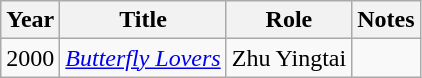<table class="wikitable">
<tr>
<th>Year</th>
<th>Title</th>
<th>Role</th>
<th class="unsortable">Notes</th>
</tr>
<tr>
<td align="left" valign="top">2000</td>
<td align="left" valign="top"><em><a href='#'>Butterfly Lovers</a></em></td>
<td align="left" valign="top">Zhu Yingtai</td>
<td align="left" valign="top"></td>
</tr>
</table>
